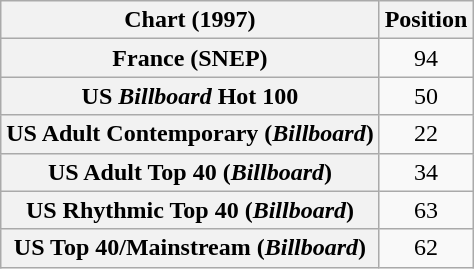<table class="wikitable sortable plainrowheaders" style="text-align:center">
<tr>
<th scope="col">Chart (1997)</th>
<th scope="col">Position</th>
</tr>
<tr>
<th scope="row">France (SNEP)</th>
<td>94</td>
</tr>
<tr>
<th scope="row">US <em>Billboard</em> Hot 100</th>
<td>50</td>
</tr>
<tr>
<th scope="row">US Adult Contemporary (<em>Billboard</em>)</th>
<td>22</td>
</tr>
<tr>
<th scope="row">US Adult Top 40 (<em>Billboard</em>)</th>
<td>34</td>
</tr>
<tr>
<th scope="row">US Rhythmic Top 40 (<em>Billboard</em>)</th>
<td>63</td>
</tr>
<tr>
<th scope="row">US Top 40/Mainstream (<em>Billboard</em>)</th>
<td>62</td>
</tr>
</table>
